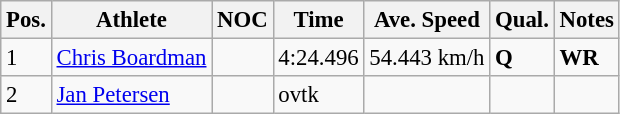<table class="wikitable" style="font-size:95%;">
<tr>
<th>Pos.</th>
<th>Athlete</th>
<th>NOC</th>
<th>Time</th>
<th>Ave. Speed</th>
<th>Qual.</th>
<th>Notes</th>
</tr>
<tr>
<td>1</td>
<td><a href='#'>Chris Boardman</a></td>
<td></td>
<td>4:24.496</td>
<td>54.443 km/h</td>
<td><strong>Q</strong></td>
<td><strong>WR</strong></td>
</tr>
<tr>
<td>2</td>
<td><a href='#'>Jan Petersen</a></td>
<td></td>
<td>ovtk</td>
<td></td>
<td></td>
<td></td>
</tr>
</table>
